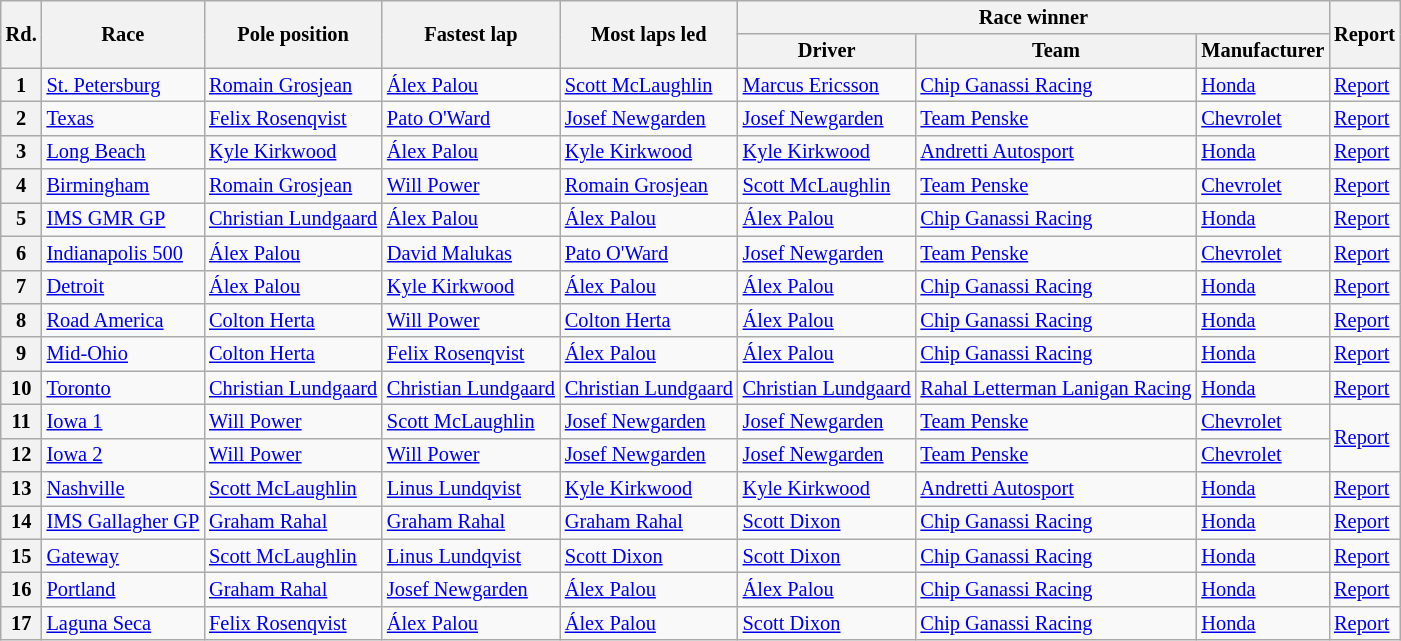<table class="wikitable" style="font-size: 85%">
<tr>
<th rowspan="2">Rd.</th>
<th rowspan="2">Race</th>
<th rowspan="2">Pole position</th>
<th rowspan="2">Fastest lap</th>
<th rowspan="2">Most laps led</th>
<th colspan="3">Race winner</th>
<th rowspan="2">Report</th>
</tr>
<tr>
<th>Driver</th>
<th>Team</th>
<th>Manufacturer</th>
</tr>
<tr>
<th>1</th>
<td><a href='#'>St. Petersburg</a></td>
<td> <a href='#'>Romain Grosjean</a></td>
<td> <a href='#'>Álex Palou</a></td>
<td> <a href='#'>Scott McLaughlin</a></td>
<td> <a href='#'>Marcus Ericsson</a></td>
<td><a href='#'>Chip Ganassi Racing</a></td>
<td><a href='#'>Honda</a></td>
<td><a href='#'>Report</a></td>
</tr>
<tr>
<th>2</th>
<td><a href='#'>Texas</a></td>
<td> <a href='#'>Felix Rosenqvist</a></td>
<td> <a href='#'>Pato O'Ward</a></td>
<td> <a href='#'>Josef Newgarden</a></td>
<td> <a href='#'>Josef Newgarden</a></td>
<td><a href='#'>Team Penske</a></td>
<td><a href='#'>Chevrolet</a></td>
<td><a href='#'>Report</a></td>
</tr>
<tr>
<th>3</th>
<td><a href='#'>Long Beach</a></td>
<td> <a href='#'>Kyle Kirkwood</a></td>
<td> <a href='#'>Álex Palou</a></td>
<td> <a href='#'>Kyle Kirkwood</a></td>
<td> <a href='#'>Kyle Kirkwood</a></td>
<td><a href='#'>Andretti Autosport</a></td>
<td><a href='#'>Honda</a></td>
<td><a href='#'>Report</a></td>
</tr>
<tr>
<th>4</th>
<td><a href='#'>Birmingham</a></td>
<td> <a href='#'>Romain Grosjean</a></td>
<td> <a href='#'>Will Power</a></td>
<td> <a href='#'>Romain Grosjean</a></td>
<td> <a href='#'>Scott McLaughlin</a></td>
<td><a href='#'>Team Penske</a></td>
<td><a href='#'>Chevrolet</a></td>
<td><a href='#'>Report</a></td>
</tr>
<tr>
<th>5</th>
<td><a href='#'>IMS GMR GP</a></td>
<td> <a href='#'>Christian Lundgaard</a></td>
<td> <a href='#'>Álex Palou</a></td>
<td> <a href='#'>Álex Palou</a></td>
<td> <a href='#'>Álex Palou</a></td>
<td><a href='#'>Chip Ganassi Racing</a></td>
<td><a href='#'>Honda</a></td>
<td><a href='#'>Report</a></td>
</tr>
<tr>
<th>6</th>
<td><a href='#'>Indianapolis 500</a></td>
<td> <a href='#'>Álex Palou</a></td>
<td> <a href='#'>David Malukas</a></td>
<td> <a href='#'>Pato O'Ward</a></td>
<td> <a href='#'>Josef Newgarden</a></td>
<td><a href='#'>Team Penske</a></td>
<td><a href='#'>Chevrolet</a></td>
<td><a href='#'>Report</a></td>
</tr>
<tr>
<th>7</th>
<td><a href='#'>Detroit</a></td>
<td> <a href='#'>Álex Palou</a></td>
<td> <a href='#'>Kyle Kirkwood</a></td>
<td> <a href='#'>Álex Palou</a></td>
<td> <a href='#'>Álex Palou</a></td>
<td><a href='#'>Chip Ganassi Racing</a></td>
<td><a href='#'>Honda</a></td>
<td><a href='#'>Report</a></td>
</tr>
<tr>
<th>8</th>
<td><a href='#'>Road America</a></td>
<td> <a href='#'>Colton Herta</a></td>
<td> <a href='#'>Will Power</a></td>
<td> <a href='#'>Colton Herta</a></td>
<td> <a href='#'>Álex Palou</a></td>
<td><a href='#'>Chip Ganassi Racing</a></td>
<td><a href='#'>Honda</a></td>
<td><a href='#'>Report</a></td>
</tr>
<tr>
<th>9</th>
<td><a href='#'>Mid-Ohio</a></td>
<td> <a href='#'>Colton Herta</a></td>
<td> <a href='#'>Felix Rosenqvist</a></td>
<td> <a href='#'>Álex Palou</a></td>
<td> <a href='#'>Álex Palou</a></td>
<td><a href='#'>Chip Ganassi Racing</a></td>
<td><a href='#'>Honda</a></td>
<td><a href='#'>Report</a></td>
</tr>
<tr>
<th>10</th>
<td><a href='#'>Toronto</a></td>
<td nowrap> <a href='#'>Christian Lundgaard</a></td>
<td nowrap> <a href='#'>Christian Lundgaard</a></td>
<td nowrap> <a href='#'>Christian Lundgaard</a></td>
<td nowrap> <a href='#'>Christian Lundgaard</a></td>
<td nowrap><a href='#'>Rahal Letterman Lanigan Racing</a></td>
<td><a href='#'>Honda</a></td>
<td><a href='#'>Report</a></td>
</tr>
<tr>
<th>11</th>
<td><a href='#'>Iowa 1</a></td>
<td> <a href='#'>Will Power</a></td>
<td> <a href='#'>Scott McLaughlin</a></td>
<td> <a href='#'>Josef Newgarden</a></td>
<td> <a href='#'>Josef Newgarden</a></td>
<td><a href='#'>Team Penske</a></td>
<td><a href='#'>Chevrolet</a></td>
<td rowspan="2"><a href='#'>Report</a></td>
</tr>
<tr>
<th>12</th>
<td><a href='#'>Iowa 2</a></td>
<td> <a href='#'>Will Power</a></td>
<td> <a href='#'>Will Power</a></td>
<td> <a href='#'>Josef Newgarden</a></td>
<td> <a href='#'>Josef Newgarden</a></td>
<td><a href='#'>Team Penske</a></td>
<td><a href='#'>Chevrolet</a></td>
</tr>
<tr>
<th>13</th>
<td><a href='#'>Nashville</a></td>
<td> <a href='#'>Scott McLaughlin</a></td>
<td> <a href='#'>Linus Lundqvist</a></td>
<td> <a href='#'>Kyle Kirkwood</a></td>
<td> <a href='#'>Kyle Kirkwood</a></td>
<td><a href='#'>Andretti Autosport</a></td>
<td><a href='#'>Honda</a></td>
<td><a href='#'>Report</a></td>
</tr>
<tr>
<th>14</th>
<td nowrap><a href='#'>IMS Gallagher GP</a></td>
<td> <a href='#'>Graham Rahal</a></td>
<td> <a href='#'>Graham Rahal</a></td>
<td> <a href='#'>Graham Rahal</a></td>
<td> <a href='#'>Scott Dixon</a></td>
<td><a href='#'>Chip Ganassi Racing</a></td>
<td><a href='#'>Honda</a></td>
<td><a href='#'>Report</a></td>
</tr>
<tr>
<th>15</th>
<td><a href='#'>Gateway</a></td>
<td nowrap> <a href='#'>Scott McLaughlin</a></td>
<td> <a href='#'>Linus Lundqvist</a></td>
<td> <a href='#'>Scott Dixon</a></td>
<td> <a href='#'>Scott Dixon</a></td>
<td><a href='#'>Chip Ganassi Racing</a></td>
<td><a href='#'>Honda</a></td>
<td><a href='#'>Report</a></td>
</tr>
<tr>
<th>16</th>
<td><a href='#'>Portland</a></td>
<td> <a href='#'>Graham Rahal</a></td>
<td> <a href='#'>Josef Newgarden</a></td>
<td> <a href='#'>Álex Palou</a></td>
<td> <a href='#'>Álex Palou</a></td>
<td><a href='#'>Chip Ganassi Racing</a></td>
<td><a href='#'>Honda</a></td>
<td><a href='#'>Report</a></td>
</tr>
<tr>
<th>17</th>
<td><a href='#'>Laguna Seca</a></td>
<td> <a href='#'>Felix Rosenqvist</a></td>
<td> <a href='#'>Álex Palou</a></td>
<td> <a href='#'>Álex Palou</a></td>
<td> <a href='#'>Scott Dixon</a></td>
<td><a href='#'>Chip Ganassi Racing</a></td>
<td><a href='#'>Honda</a></td>
<td><a href='#'>Report</a></td>
</tr>
</table>
